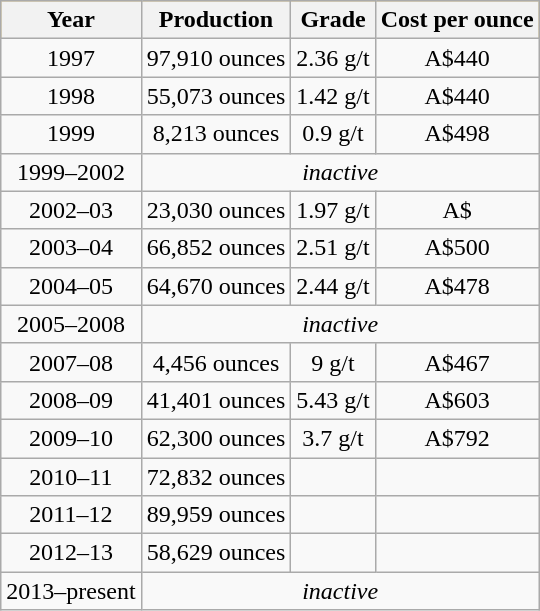<table class="wikitable">
<tr style="text-align:center; background:#daa520;">
<th>Year</th>
<th>Production</th>
<th>Grade</th>
<th>Cost per ounce</th>
</tr>
<tr style="text-align:center;">
<td>1997</td>
<td>97,910 ounces</td>
<td>2.36 g/t</td>
<td>A$440</td>
</tr>
<tr style="text-align:center;">
<td>1998</td>
<td>55,073 ounces</td>
<td>1.42 g/t</td>
<td>A$440</td>
</tr>
<tr style="text-align:center;">
<td>1999</td>
<td>8,213 ounces</td>
<td>0.9 g/t</td>
<td>A$498</td>
</tr>
<tr style="text-align:center;">
<td>1999–2002</td>
<td colspan=3><em>inactive</em></td>
</tr>
<tr style="text-align:center;">
<td>2002–03</td>
<td>23,030 ounces</td>
<td>1.97 g/t</td>
<td>A$</td>
</tr>
<tr style="text-align:center;">
<td>2003–04</td>
<td>66,852 ounces</td>
<td>2.51 g/t</td>
<td>A$500</td>
</tr>
<tr style="text-align:center;">
<td>2004–05</td>
<td>64,670 ounces</td>
<td>2.44 g/t</td>
<td>A$478</td>
</tr>
<tr style="text-align:center;">
<td>2005–2008</td>
<td colspan=3><em>inactive</em></td>
</tr>
<tr style="text-align:center;">
<td>2007–08</td>
<td>4,456 ounces</td>
<td>9 g/t</td>
<td>A$467</td>
</tr>
<tr style="text-align:center;">
<td>2008–09</td>
<td>41,401 ounces</td>
<td>5.43 g/t</td>
<td>A$603</td>
</tr>
<tr style="text-align:center;">
<td>2009–10</td>
<td>62,300 ounces</td>
<td>3.7 g/t</td>
<td>A$792</td>
</tr>
<tr style="text-align:center;">
<td>2010–11</td>
<td>72,832 ounces</td>
<td></td>
<td></td>
</tr>
<tr style="text-align:center;">
<td>2011–12</td>
<td>89,959 ounces</td>
<td></td>
<td></td>
</tr>
<tr style="text-align:center;">
<td>2012–13</td>
<td>58,629 ounces</td>
<td></td>
<td></td>
</tr>
<tr style="text-align:center;">
<td>2013–present</td>
<td colspan=3><em>inactive</em></td>
</tr>
</table>
